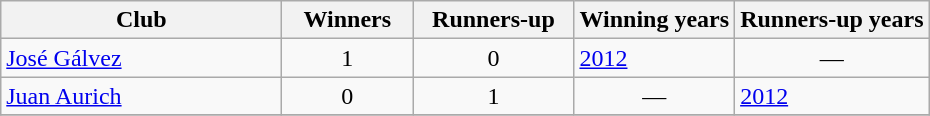<table class="wikitable sortable">
<tr>
<th scope=col class="unsortable" width=180>Club</th>
<th scope=col width=80>Winners</th>
<th scope=col width=100>Runners-up</th>
<th scope=col class="unsortable">Winning years</th>
<th scope=col class="unsortable">Runners-up years</th>
</tr>
<tr>
<td><a href='#'>José Gálvez</a></td>
<td align=center>1</td>
<td align=center>0</td>
<td><a href='#'>2012</a></td>
<td align=center>—</td>
</tr>
<tr>
<td><a href='#'>Juan Aurich</a></td>
<td align=center>0</td>
<td align=center>1</td>
<td align=center>—</td>
<td><a href='#'>2012</a></td>
</tr>
<tr>
</tr>
</table>
